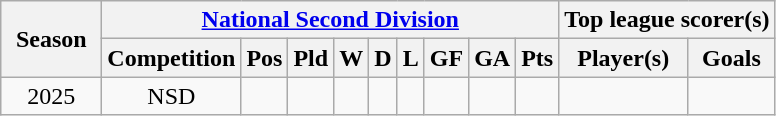<table class="wikitable" style="text-align:center">
<tr>
<th width=60px rowspan=2>Season</th>
<th colspan="9"><a href='#'>National Second Division</a></th>
<th colspan="2">Top league scorer(s)</th>
</tr>
<tr>
<th>Competition</th>
<th>Pos</th>
<th>Pld</th>
<th>W</th>
<th>D</th>
<th>L</th>
<th>GF</th>
<th>GA</th>
<th>Pts</th>
<th>Player(s)</th>
<th>Goals</th>
</tr>
<tr>
<td>2025</td>
<td>NSD</td>
<td></td>
<td></td>
<td></td>
<td></td>
<td></td>
<td></td>
<td></td>
<td></td>
<td></td>
<td></td>
</tr>
</table>
